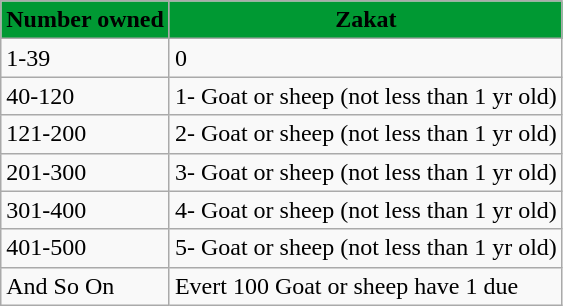<table class="wikitable">
<tr>
<th style="background:#093;">Number owned</th>
<th style="background:#093;">Zakat</th>
</tr>
<tr>
<td>1-39</td>
<td style="text-align:left;">0</td>
</tr>
<tr>
<td>40-120</td>
<td style="text-align:left;">1- Goat or sheep (not less than 1 yr old)</td>
</tr>
<tr>
<td>121-200</td>
<td style="text-align:left;">2- Goat or sheep (not less than 1 yr old)</td>
</tr>
<tr>
<td>201-300</td>
<td style="text-align:left;">3- Goat or sheep (not less than 1 yr old)</td>
</tr>
<tr>
<td>301-400</td>
<td style="text-align:left;">4- Goat or sheep (not less than 1 yr old)</td>
</tr>
<tr>
<td>401-500</td>
<td style="text-align:left;">5- Goat or sheep (not less than 1 yr old)</td>
</tr>
<tr>
<td>And So On</td>
<td>Evert 100 Goat or sheep have 1 due</td>
</tr>
</table>
